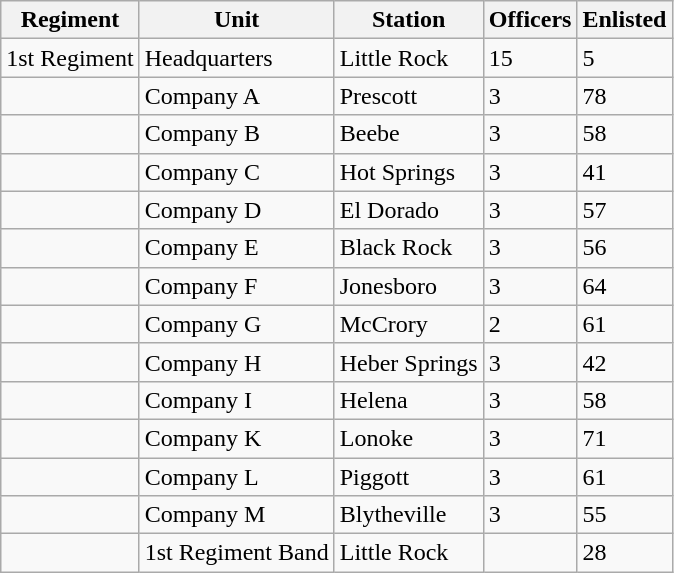<table class="wikitable">
<tr>
<th>Regiment</th>
<th>Unit</th>
<th>Station</th>
<th>Officers</th>
<th>Enlisted</th>
</tr>
<tr>
<td>1st Regiment</td>
<td>Headquarters</td>
<td>Little Rock</td>
<td>15</td>
<td>5</td>
</tr>
<tr>
<td></td>
<td>Company A</td>
<td>Prescott</td>
<td>3</td>
<td>78</td>
</tr>
<tr>
<td></td>
<td>Company B</td>
<td>Beebe</td>
<td>3</td>
<td>58</td>
</tr>
<tr>
<td></td>
<td>Company C</td>
<td>Hot Springs</td>
<td>3</td>
<td>41</td>
</tr>
<tr>
<td></td>
<td>Company D</td>
<td>El Dorado</td>
<td>3</td>
<td>57</td>
</tr>
<tr>
<td></td>
<td>Company E</td>
<td>Black Rock</td>
<td>3</td>
<td>56</td>
</tr>
<tr>
<td></td>
<td>Company F</td>
<td>Jonesboro</td>
<td>3</td>
<td>64</td>
</tr>
<tr>
<td></td>
<td>Company G</td>
<td>McCrory</td>
<td>2</td>
<td>61</td>
</tr>
<tr>
<td></td>
<td>Company H</td>
<td>Heber Springs</td>
<td>3</td>
<td>42</td>
</tr>
<tr>
<td></td>
<td>Company I</td>
<td>Helena</td>
<td>3</td>
<td>58</td>
</tr>
<tr>
<td></td>
<td>Company K</td>
<td>Lonoke</td>
<td>3</td>
<td>71</td>
</tr>
<tr>
<td></td>
<td>Company L</td>
<td>Piggott</td>
<td>3</td>
<td>61</td>
</tr>
<tr>
<td></td>
<td>Company M</td>
<td>Blytheville</td>
<td>3</td>
<td>55</td>
</tr>
<tr>
<td></td>
<td>1st Regiment Band</td>
<td>Little Rock</td>
<td></td>
<td>28</td>
</tr>
</table>
